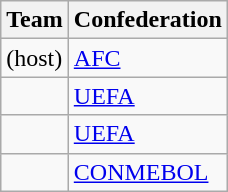<table class="wikitable sortable" style="text-align: left;">
<tr>
<th>Team</th>
<th>Confederation</th>
</tr>
<tr>
<td> (host)</td>
<td><a href='#'>AFC</a></td>
</tr>
<tr>
<td></td>
<td><a href='#'>UEFA</a></td>
</tr>
<tr>
<td></td>
<td><a href='#'>UEFA</a></td>
</tr>
<tr>
<td></td>
<td><a href='#'>CONMEBOL</a></td>
</tr>
</table>
